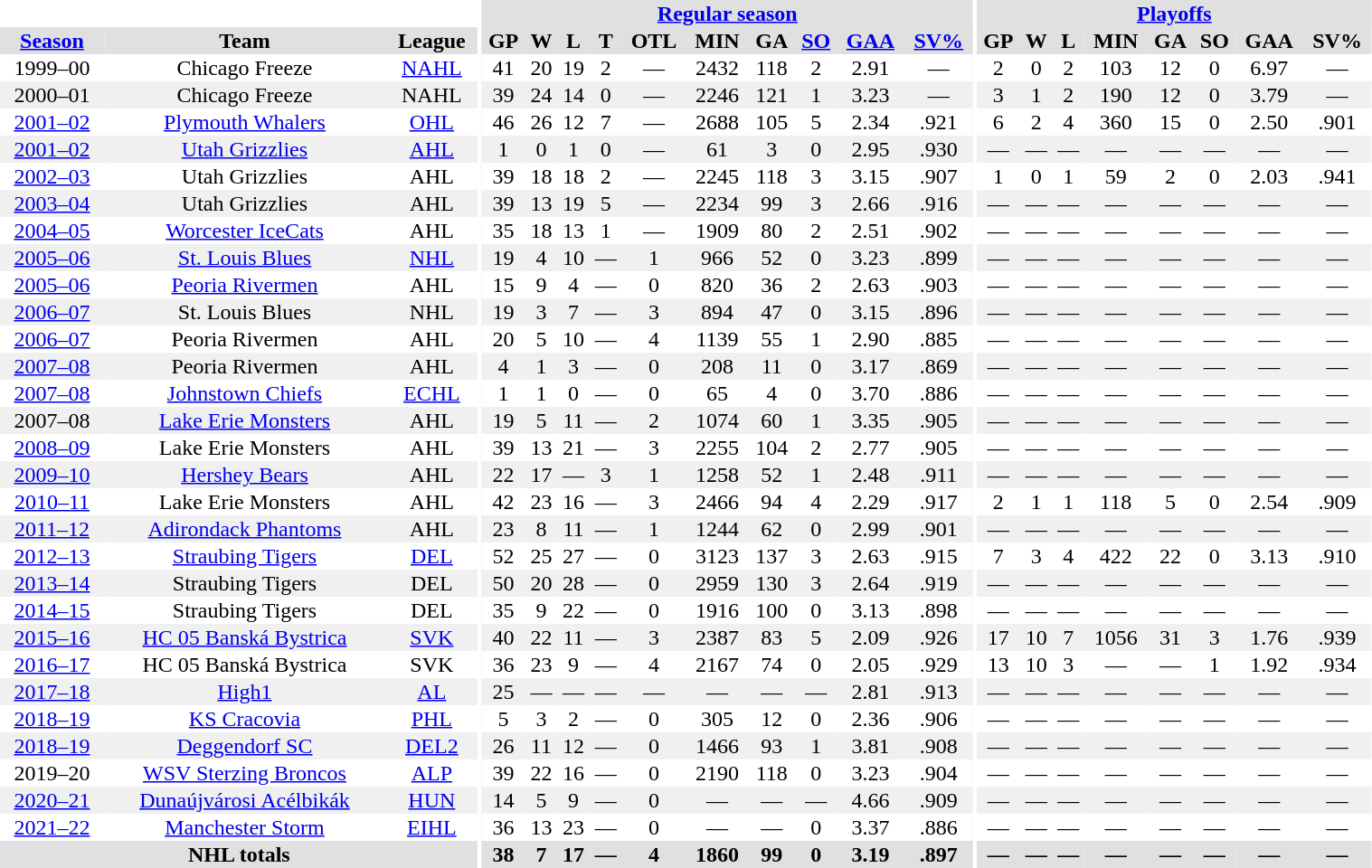<table border="0" cellpadding="1" cellspacing="0" style="width:80%; text-align:center;">
<tr bgcolor="#e0e0e0">
<th colspan="3" bgcolor="#ffffff"></th>
<th rowspan="99" bgcolor="#ffffff"></th>
<th colspan="10" bgcolor="#e0e0e0"><a href='#'>Regular season</a></th>
<th rowspan="99" bgcolor="#ffffff"></th>
<th colspan="8" bgcolor="#e0e0e0"><a href='#'>Playoffs</a></th>
</tr>
<tr bgcolor="#e0e0e0">
<th><a href='#'>Season</a></th>
<th>Team</th>
<th>League</th>
<th>GP</th>
<th>W</th>
<th>L</th>
<th>T</th>
<th>OTL</th>
<th>MIN</th>
<th>GA</th>
<th><a href='#'>SO</a></th>
<th><a href='#'>GAA</a></th>
<th><a href='#'>SV%</a></th>
<th>GP</th>
<th>W</th>
<th>L</th>
<th>MIN</th>
<th>GA</th>
<th>SO</th>
<th>GAA</th>
<th>SV%</th>
</tr>
<tr>
<td>1999–00</td>
<td>Chicago Freeze</td>
<td><a href='#'>NAHL</a></td>
<td>41</td>
<td>20</td>
<td>19</td>
<td>2</td>
<td>—</td>
<td>2432</td>
<td>118</td>
<td>2</td>
<td>2.91</td>
<td>—</td>
<td>2</td>
<td>0</td>
<td>2</td>
<td>103</td>
<td>12</td>
<td>0</td>
<td>6.97</td>
<td>—</td>
</tr>
<tr bgcolor="#f0f0f0">
<td>2000–01</td>
<td>Chicago Freeze</td>
<td>NAHL</td>
<td>39</td>
<td>24</td>
<td>14</td>
<td>0</td>
<td>—</td>
<td>2246</td>
<td>121</td>
<td>1</td>
<td>3.23</td>
<td>—</td>
<td>3</td>
<td>1</td>
<td>2</td>
<td>190</td>
<td>12</td>
<td>0</td>
<td>3.79</td>
<td>—</td>
</tr>
<tr>
<td><a href='#'>2001–02</a></td>
<td><a href='#'>Plymouth Whalers</a></td>
<td><a href='#'>OHL</a></td>
<td>46</td>
<td>26</td>
<td>12</td>
<td>7</td>
<td>—</td>
<td>2688</td>
<td>105</td>
<td>5</td>
<td>2.34</td>
<td>.921</td>
<td>6</td>
<td>2</td>
<td>4</td>
<td>360</td>
<td>15</td>
<td>0</td>
<td>2.50</td>
<td>.901</td>
</tr>
<tr bgcolor="#f0f0f0">
<td><a href='#'>2001–02</a></td>
<td><a href='#'>Utah Grizzlies</a></td>
<td><a href='#'>AHL</a></td>
<td>1</td>
<td>0</td>
<td>1</td>
<td>0</td>
<td>—</td>
<td>61</td>
<td>3</td>
<td>0</td>
<td>2.95</td>
<td>.930</td>
<td>—</td>
<td>—</td>
<td>—</td>
<td>—</td>
<td>—</td>
<td>—</td>
<td>—</td>
<td>—</td>
</tr>
<tr>
<td><a href='#'>2002–03</a></td>
<td>Utah Grizzlies</td>
<td>AHL</td>
<td>39</td>
<td>18</td>
<td>18</td>
<td>2</td>
<td>—</td>
<td>2245</td>
<td>118</td>
<td>3</td>
<td>3.15</td>
<td>.907</td>
<td>1</td>
<td>0</td>
<td>1</td>
<td>59</td>
<td>2</td>
<td>0</td>
<td>2.03</td>
<td>.941</td>
</tr>
<tr bgcolor="#f0f0f0">
<td><a href='#'>2003–04</a></td>
<td>Utah Grizzlies</td>
<td>AHL</td>
<td>39</td>
<td>13</td>
<td>19</td>
<td>5</td>
<td>—</td>
<td>2234</td>
<td>99</td>
<td>3</td>
<td>2.66</td>
<td>.916</td>
<td>—</td>
<td>—</td>
<td>—</td>
<td>—</td>
<td>—</td>
<td>—</td>
<td>—</td>
<td>—</td>
</tr>
<tr>
<td><a href='#'>2004–05</a></td>
<td><a href='#'>Worcester IceCats</a></td>
<td>AHL</td>
<td>35</td>
<td>18</td>
<td>13</td>
<td>1</td>
<td>—</td>
<td>1909</td>
<td>80</td>
<td>2</td>
<td>2.51</td>
<td>.902</td>
<td>—</td>
<td>—</td>
<td>—</td>
<td>—</td>
<td>—</td>
<td>—</td>
<td>—</td>
<td>—</td>
</tr>
<tr bgcolor="#f0f0f0">
<td><a href='#'>2005–06</a></td>
<td><a href='#'>St. Louis Blues</a></td>
<td><a href='#'>NHL</a></td>
<td>19</td>
<td>4</td>
<td>10</td>
<td>—</td>
<td>1</td>
<td>966</td>
<td>52</td>
<td>0</td>
<td>3.23</td>
<td>.899</td>
<td>—</td>
<td>—</td>
<td>—</td>
<td>—</td>
<td>—</td>
<td>—</td>
<td>—</td>
<td>—</td>
</tr>
<tr>
<td><a href='#'>2005–06</a></td>
<td><a href='#'>Peoria Rivermen</a></td>
<td>AHL</td>
<td>15</td>
<td>9</td>
<td>4</td>
<td>—</td>
<td>0</td>
<td>820</td>
<td>36</td>
<td>2</td>
<td>2.63</td>
<td>.903</td>
<td>—</td>
<td>—</td>
<td>—</td>
<td>—</td>
<td>—</td>
<td>—</td>
<td>—</td>
<td>—</td>
</tr>
<tr bgcolor="#f0f0f0">
<td><a href='#'>2006–07</a></td>
<td>St. Louis Blues</td>
<td>NHL</td>
<td>19</td>
<td>3</td>
<td>7</td>
<td>—</td>
<td>3</td>
<td>894</td>
<td>47</td>
<td>0</td>
<td>3.15</td>
<td>.896</td>
<td>—</td>
<td>—</td>
<td>—</td>
<td>—</td>
<td>—</td>
<td>—</td>
<td>—</td>
<td>—</td>
</tr>
<tr>
<td><a href='#'>2006–07</a></td>
<td>Peoria Rivermen</td>
<td>AHL</td>
<td>20</td>
<td>5</td>
<td>10</td>
<td>—</td>
<td>4</td>
<td>1139</td>
<td>55</td>
<td>1</td>
<td>2.90</td>
<td>.885</td>
<td>—</td>
<td>—</td>
<td>—</td>
<td>—</td>
<td>—</td>
<td>—</td>
<td>—</td>
<td>—</td>
</tr>
<tr bgcolor="#f0f0f0">
<td><a href='#'>2007–08</a></td>
<td>Peoria Rivermen</td>
<td>AHL</td>
<td>4</td>
<td>1</td>
<td>3</td>
<td>—</td>
<td>0</td>
<td>208</td>
<td>11</td>
<td>0</td>
<td>3.17</td>
<td>.869</td>
<td>—</td>
<td>—</td>
<td>—</td>
<td>—</td>
<td>—</td>
<td>—</td>
<td>—</td>
<td>—</td>
</tr>
<tr>
<td><a href='#'>2007–08</a></td>
<td><a href='#'>Johnstown Chiefs</a></td>
<td><a href='#'>ECHL</a></td>
<td>1</td>
<td>1</td>
<td>0</td>
<td>—</td>
<td>0</td>
<td>65</td>
<td>4</td>
<td>0</td>
<td>3.70</td>
<td>.886</td>
<td>—</td>
<td>—</td>
<td>—</td>
<td>—</td>
<td>—</td>
<td>—</td>
<td>—</td>
<td>—</td>
</tr>
<tr bgcolor="#f0f0f0">
<td>2007–08</td>
<td><a href='#'>Lake Erie Monsters</a></td>
<td>AHL</td>
<td>19</td>
<td>5</td>
<td>11</td>
<td>—</td>
<td>2</td>
<td>1074</td>
<td>60</td>
<td>1</td>
<td>3.35</td>
<td>.905</td>
<td>—</td>
<td>—</td>
<td>—</td>
<td>—</td>
<td>—</td>
<td>—</td>
<td>—</td>
<td>—</td>
</tr>
<tr>
<td><a href='#'>2008–09</a></td>
<td>Lake Erie Monsters</td>
<td>AHL</td>
<td>39</td>
<td>13</td>
<td>21</td>
<td>—</td>
<td>3</td>
<td>2255</td>
<td>104</td>
<td>2</td>
<td>2.77</td>
<td>.905</td>
<td>—</td>
<td>—</td>
<td>—</td>
<td>—</td>
<td>—</td>
<td>—</td>
<td>—</td>
<td>—</td>
</tr>
<tr bgcolor="#f0f0f0">
<td><a href='#'>2009–10</a></td>
<td><a href='#'>Hershey Bears</a></td>
<td>AHL</td>
<td>22</td>
<td>17</td>
<td>—</td>
<td>3</td>
<td>1</td>
<td>1258</td>
<td>52</td>
<td>1</td>
<td>2.48</td>
<td>.911</td>
<td>—</td>
<td>—</td>
<td>—</td>
<td>—</td>
<td>—</td>
<td>—</td>
<td>—</td>
<td>—</td>
</tr>
<tr>
<td><a href='#'>2010–11</a></td>
<td>Lake Erie Monsters</td>
<td>AHL</td>
<td>42</td>
<td>23</td>
<td>16</td>
<td>—</td>
<td>3</td>
<td>2466</td>
<td>94</td>
<td>4</td>
<td>2.29</td>
<td>.917</td>
<td>2</td>
<td>1</td>
<td>1</td>
<td>118</td>
<td>5</td>
<td>0</td>
<td>2.54</td>
<td>.909</td>
</tr>
<tr bgcolor="#f0f0f0">
<td><a href='#'>2011–12</a></td>
<td><a href='#'>Adirondack Phantoms</a></td>
<td>AHL</td>
<td>23</td>
<td>8</td>
<td>11</td>
<td>—</td>
<td>1</td>
<td>1244</td>
<td>62</td>
<td>0</td>
<td>2.99</td>
<td>.901</td>
<td>—</td>
<td>—</td>
<td>—</td>
<td>—</td>
<td>—</td>
<td>—</td>
<td>—</td>
<td>—</td>
</tr>
<tr>
<td><a href='#'>2012–13</a></td>
<td><a href='#'>Straubing Tigers</a></td>
<td><a href='#'>DEL</a></td>
<td>52</td>
<td>25</td>
<td>27</td>
<td>—</td>
<td>0</td>
<td>3123</td>
<td>137</td>
<td>3</td>
<td>2.63</td>
<td>.915</td>
<td>7</td>
<td>3</td>
<td>4</td>
<td>422</td>
<td>22</td>
<td>0</td>
<td>3.13</td>
<td>.910</td>
</tr>
<tr bgcolor="#f0f0f0">
<td><a href='#'>2013–14</a></td>
<td>Straubing Tigers</td>
<td>DEL</td>
<td>50</td>
<td>20</td>
<td>28</td>
<td>—</td>
<td>0</td>
<td>2959</td>
<td>130</td>
<td>3</td>
<td>2.64</td>
<td>.919</td>
<td>—</td>
<td>—</td>
<td>—</td>
<td>—</td>
<td>—</td>
<td>—</td>
<td>—</td>
<td>—</td>
</tr>
<tr>
<td><a href='#'>2014–15</a></td>
<td>Straubing Tigers</td>
<td>DEL</td>
<td>35</td>
<td>9</td>
<td>22</td>
<td>—</td>
<td>0</td>
<td>1916</td>
<td>100</td>
<td>0</td>
<td>3.13</td>
<td>.898</td>
<td>—</td>
<td>—</td>
<td>—</td>
<td>—</td>
<td>—</td>
<td>—</td>
<td>—</td>
<td>—</td>
</tr>
<tr bgcolor="#f0f0f0">
<td><a href='#'>2015–16</a></td>
<td><a href='#'>HC 05 Banská Bystrica</a></td>
<td><a href='#'>SVK</a></td>
<td>40</td>
<td>22</td>
<td>11</td>
<td>—</td>
<td>3</td>
<td>2387</td>
<td>83</td>
<td>5</td>
<td>2.09</td>
<td>.926</td>
<td>17</td>
<td>10</td>
<td>7</td>
<td>1056</td>
<td>31</td>
<td>3</td>
<td>1.76</td>
<td>.939</td>
</tr>
<tr>
<td><a href='#'>2016–17</a></td>
<td>HC 05 Banská Bystrica</td>
<td>SVK</td>
<td>36</td>
<td>23</td>
<td>9</td>
<td>—</td>
<td>4</td>
<td>2167</td>
<td>74</td>
<td>0</td>
<td>2.05</td>
<td>.929</td>
<td>13</td>
<td>10</td>
<td>3</td>
<td>—</td>
<td>—</td>
<td>1</td>
<td>1.92</td>
<td>.934</td>
</tr>
<tr bgcolor="#f0f0f0">
<td><a href='#'>2017–18</a></td>
<td><a href='#'>High1</a></td>
<td><a href='#'>AL</a></td>
<td>25</td>
<td>—</td>
<td>—</td>
<td>—</td>
<td>—</td>
<td>—</td>
<td>—</td>
<td>—</td>
<td>2.81</td>
<td>.913</td>
<td>—</td>
<td>—</td>
<td>—</td>
<td>—</td>
<td>—</td>
<td>—</td>
<td>—</td>
<td>—</td>
</tr>
<tr>
<td><a href='#'>2018–19</a></td>
<td><a href='#'>KS Cracovia</a></td>
<td><a href='#'>PHL</a></td>
<td>5</td>
<td>3</td>
<td>2</td>
<td>—</td>
<td>0</td>
<td>305</td>
<td>12</td>
<td>0</td>
<td>2.36</td>
<td>.906</td>
<td>—</td>
<td>—</td>
<td>—</td>
<td>—</td>
<td>—</td>
<td>—</td>
<td>—</td>
<td>—</td>
</tr>
<tr bgcolor="#f0f0f0">
<td><a href='#'>2018–19</a></td>
<td><a href='#'>Deggendorf SC</a></td>
<td><a href='#'>DEL2</a></td>
<td>26</td>
<td>11</td>
<td>12</td>
<td>—</td>
<td>0</td>
<td>1466</td>
<td>93</td>
<td>1</td>
<td>3.81</td>
<td>.908</td>
<td>—</td>
<td>—</td>
<td>—</td>
<td>—</td>
<td>—</td>
<td>—</td>
<td>—</td>
<td>—</td>
</tr>
<tr>
<td>2019–20</td>
<td><a href='#'>WSV Sterzing Broncos</a></td>
<td><a href='#'>ALP</a></td>
<td>39</td>
<td>22</td>
<td>16</td>
<td>—</td>
<td>0</td>
<td>2190</td>
<td>118</td>
<td>0</td>
<td>3.23</td>
<td>.904</td>
<td>—</td>
<td>—</td>
<td>—</td>
<td>—</td>
<td>—</td>
<td>—</td>
<td>—</td>
<td>—</td>
</tr>
<tr bgcolor="#f0f0f0">
<td><a href='#'>2020–21</a></td>
<td><a href='#'>Dunaújvárosi Acélbikák</a></td>
<td><a href='#'>HUN</a></td>
<td>14</td>
<td>5</td>
<td>9</td>
<td>—</td>
<td>0</td>
<td>—</td>
<td>—</td>
<td>—</td>
<td>4.66</td>
<td>.909</td>
<td>—</td>
<td>—</td>
<td>—</td>
<td>—</td>
<td>—</td>
<td>—</td>
<td>—</td>
<td>—</td>
</tr>
<tr>
<td><a href='#'>2021–22</a></td>
<td><a href='#'>Manchester Storm</a></td>
<td><a href='#'>EIHL</a></td>
<td>36</td>
<td>13</td>
<td>23</td>
<td>—</td>
<td>0</td>
<td>—</td>
<td>—</td>
<td>0</td>
<td>3.37</td>
<td>.886</td>
<td>—</td>
<td>—</td>
<td>—</td>
<td>—</td>
<td>—</td>
<td>—</td>
<td>—</td>
<td>—</td>
</tr>
<tr bgcolor="#e0e0e0">
<th colspan="3">NHL totals</th>
<th>38</th>
<th>7</th>
<th>17</th>
<th>—</th>
<th>4</th>
<th>1860</th>
<th>99</th>
<th>0</th>
<th>3.19</th>
<th>.897</th>
<th>—</th>
<th>—</th>
<th>—</th>
<th>—</th>
<th>—</th>
<th>—</th>
<th>—</th>
<th>—</th>
</tr>
</table>
